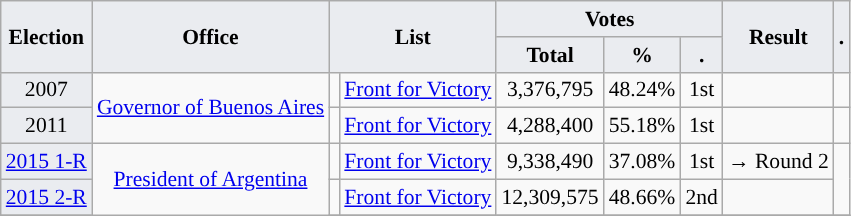<table class="wikitable" style="font-size:90%; text-align:center;">
<tr>
<th style="background-color:#EAECF0;" rowspan=2>Election</th>
<th style="background-color:#EAECF0;" rowspan=2>Office</th>
<th style="background-color:#EAECF0;" colspan=2 rowspan=2>List</th>
<th style="background-color:#EAECF0;" colspan=3>Votes</th>
<th style="background-color:#EAECF0;" rowspan=2>Result</th>
<th style="background-color:#EAECF0;" rowspan=2>.</th>
</tr>
<tr>
<th style="background-color:#EAECF0;">Total</th>
<th style="background-color:#EAECF0;">%</th>
<th style="background-color:#EAECF0;">.</th>
</tr>
<tr>
<td style="background-color:#EAECF0;">2007</td>
<td rowspan="2"><a href='#'>Governor of Buenos Aires</a></td>
<td style="background-color:"></td>
<td><a href='#'>Front for Victory</a></td>
<td>3,376,795</td>
<td>48.24%</td>
<td>1st</td>
<td></td>
<td></td>
</tr>
<tr>
<td style="background-color:#EAECF0;">2011</td>
<td style="background-color:"></td>
<td><a href='#'>Front for Victory</a></td>
<td>4,288,400</td>
<td>55.18%</td>
<td>1st</td>
<td></td>
<td></td>
</tr>
<tr>
<td style="background-color:#EAECF0;"><a href='#'>2015 1-R</a></td>
<td rowspan="3"><a href='#'>President of Argentina</a></td>
<td style="background-color:"></td>
<td><a href='#'>Front for Victory</a></td>
<td>9,338,490</td>
<td>37.08%</td>
<td>1st</td>
<td>→ Round 2</td>
<td rowspan="2"></td>
</tr>
<tr>
<td style="background-color:#EAECF0;"><a href='#'>2015 2-R</a></td>
<td style="background-color:"></td>
<td><a href='#'>Front for Victory</a></td>
<td>12,309,575</td>
<td>48.66%</td>
<td>2nd</td>
<td></td>
</tr>
<tr>
</tr>
</table>
